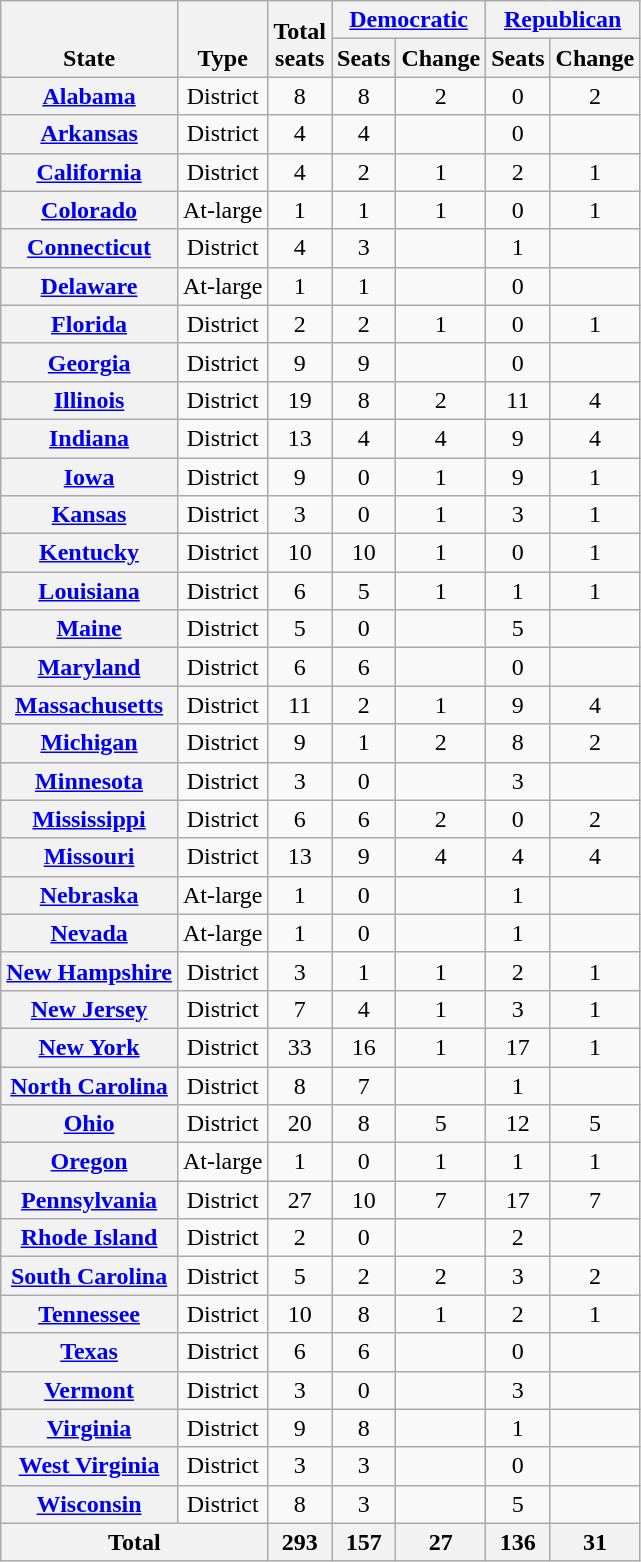<table class="wikitable sortable" style="text-align:center">
<tr valign=bottom>
<th rowspan=2>State</th>
<th rowspan=2>Type</th>
<th rowspan=2>Total<br>seats</th>
<th colspan=2 ><a href='#'>Democratic</a></th>
<th colspan=2 ><a href='#'>Republican</a></th>
</tr>
<tr>
<th>Seats</th>
<th>Change</th>
<th>Seats</th>
<th>Change</th>
</tr>
<tr>
<th><a href='#'>Alabama</a></th>
<td>District</td>
<td>8</td>
<td>8</td>
<td> 2</td>
<td>0</td>
<td> 2</td>
</tr>
<tr>
<th><a href='#'>Arkansas</a></th>
<td>District</td>
<td>4</td>
<td>4</td>
<td></td>
<td>0</td>
<td></td>
</tr>
<tr>
<th><a href='#'>California</a></th>
<td>District</td>
<td>4</td>
<td>2</td>
<td> 1</td>
<td>2</td>
<td> 1</td>
</tr>
<tr>
<th><a href='#'>Colorado</a></th>
<td>At-large</td>
<td>1</td>
<td>1</td>
<td> 1</td>
<td>0</td>
<td> 1</td>
</tr>
<tr>
<th><a href='#'>Connecticut</a></th>
<td>District</td>
<td>4</td>
<td>3</td>
<td></td>
<td>1</td>
<td></td>
</tr>
<tr>
<th><a href='#'>Delaware</a></th>
<td>At-large</td>
<td>1</td>
<td>1</td>
<td></td>
<td>0</td>
<td></td>
</tr>
<tr>
<th><a href='#'>Florida</a></th>
<td>District</td>
<td>2</td>
<td>2</td>
<td> 1</td>
<td>0</td>
<td> 1</td>
</tr>
<tr>
<th><a href='#'>Georgia</a></th>
<td>District</td>
<td>9</td>
<td>9</td>
<td></td>
<td>0</td>
<td></td>
</tr>
<tr>
<th><a href='#'>Illinois</a></th>
<td>District</td>
<td>19</td>
<td>8</td>
<td> 2</td>
<td>11</td>
<td> 4</td>
</tr>
<tr>
<th><a href='#'>Indiana</a></th>
<td>District</td>
<td>13</td>
<td>4</td>
<td> 4</td>
<td>9</td>
<td> 4</td>
</tr>
<tr>
<th><a href='#'>Iowa</a></th>
<td>District</td>
<td>9</td>
<td>0</td>
<td> 1</td>
<td>9</td>
<td> 1</td>
</tr>
<tr>
<th><a href='#'>Kansas</a></th>
<td>District</td>
<td>3</td>
<td>0</td>
<td> 1</td>
<td>3</td>
<td> 1</td>
</tr>
<tr>
<th><a href='#'>Kentucky</a></th>
<td>District</td>
<td>10</td>
<td>10</td>
<td> 1</td>
<td>0</td>
<td> 1</td>
</tr>
<tr>
<th><a href='#'>Louisiana</a></th>
<td>District</td>
<td>6</td>
<td>5</td>
<td> 1</td>
<td>1</td>
<td> 1</td>
</tr>
<tr>
<th><a href='#'>Maine</a></th>
<td>District</td>
<td>5</td>
<td>0</td>
<td></td>
<td>5</td>
<td></td>
</tr>
<tr>
<th><a href='#'>Maryland</a></th>
<td>District</td>
<td>6</td>
<td>6</td>
<td></td>
<td>0</td>
<td></td>
</tr>
<tr>
<th><a href='#'>Massachusetts</a></th>
<td>District</td>
<td>11</td>
<td>2</td>
<td> 1</td>
<td>9</td>
<td> 4</td>
</tr>
<tr>
<th><a href='#'>Michigan</a></th>
<td>District</td>
<td>9</td>
<td>1</td>
<td> 2</td>
<td>8</td>
<td> 2</td>
</tr>
<tr>
<th><a href='#'>Minnesota</a></th>
<td>District</td>
<td>3</td>
<td>0</td>
<td></td>
<td>3</td>
<td></td>
</tr>
<tr>
<th><a href='#'>Mississippi</a></th>
<td>District</td>
<td>6</td>
<td>6</td>
<td> 2</td>
<td>0</td>
<td> 2</td>
</tr>
<tr>
<th><a href='#'>Missouri</a></th>
<td>District</td>
<td>13</td>
<td>9</td>
<td> 4</td>
<td>4</td>
<td> 4</td>
</tr>
<tr>
<th><a href='#'>Nebraska</a></th>
<td>At-large</td>
<td>1</td>
<td>0</td>
<td></td>
<td>1</td>
<td></td>
</tr>
<tr>
<th><a href='#'>Nevada</a></th>
<td>At-large</td>
<td>1</td>
<td>0</td>
<td></td>
<td>1</td>
<td></td>
</tr>
<tr>
<th><a href='#'>New Hampshire</a></th>
<td>District</td>
<td>3</td>
<td>1</td>
<td> 1</td>
<td>2</td>
<td> 1</td>
</tr>
<tr>
<th><a href='#'>New Jersey</a></th>
<td>District</td>
<td>7</td>
<td>4</td>
<td> 1</td>
<td>3</td>
<td> 1</td>
</tr>
<tr>
<th><a href='#'>New York</a></th>
<td>District</td>
<td>33</td>
<td>16</td>
<td> 1</td>
<td>17</td>
<td> 1</td>
</tr>
<tr>
<th><a href='#'>North Carolina</a></th>
<td>District</td>
<td>8</td>
<td>7</td>
<td></td>
<td>1</td>
<td></td>
</tr>
<tr>
<th><a href='#'>Ohio</a></th>
<td>District</td>
<td>20</td>
<td>8</td>
<td> 5</td>
<td>12</td>
<td> 5</td>
</tr>
<tr>
<th><a href='#'>Oregon</a></th>
<td>At-large</td>
<td>1</td>
<td>0</td>
<td> 1</td>
<td>1</td>
<td> 1</td>
</tr>
<tr>
<th><a href='#'>Pennsylvania</a></th>
<td>District</td>
<td>27</td>
<td>10</td>
<td> 7</td>
<td>17</td>
<td> 7</td>
</tr>
<tr>
<th><a href='#'>Rhode Island</a></th>
<td>District</td>
<td>2</td>
<td>0</td>
<td></td>
<td>2</td>
<td></td>
</tr>
<tr>
<th><a href='#'>South Carolina</a></th>
<td>District</td>
<td>5</td>
<td>2</td>
<td> 2</td>
<td>3</td>
<td> 2</td>
</tr>
<tr>
<th><a href='#'>Tennessee</a></th>
<td>District</td>
<td>10</td>
<td>8</td>
<td> 1</td>
<td>2</td>
<td> 1</td>
</tr>
<tr>
<th><a href='#'>Texas</a></th>
<td>District</td>
<td>6</td>
<td>6</td>
<td></td>
<td>0</td>
<td></td>
</tr>
<tr>
<th><a href='#'>Vermont</a></th>
<td>District</td>
<td>3</td>
<td>0</td>
<td></td>
<td>3</td>
<td></td>
</tr>
<tr>
<th><a href='#'>Virginia</a></th>
<td>District</td>
<td>9</td>
<td>8</td>
<td></td>
<td>1</td>
<td></td>
</tr>
<tr>
<th><a href='#'>West Virginia</a></th>
<td>District</td>
<td>3</td>
<td>3</td>
<td></td>
<td>0</td>
<td></td>
</tr>
<tr>
<th><a href='#'>Wisconsin</a></th>
<td>District</td>
<td>8</td>
<td>3</td>
<td></td>
<td>5</td>
<td></td>
</tr>
<tr>
<th align=center colspan=2>Total</th>
<th>293</th>
<th>157<br></th>
<th> 27</th>
<th>136<br></th>
<th> 31</th>
</tr>
</table>
